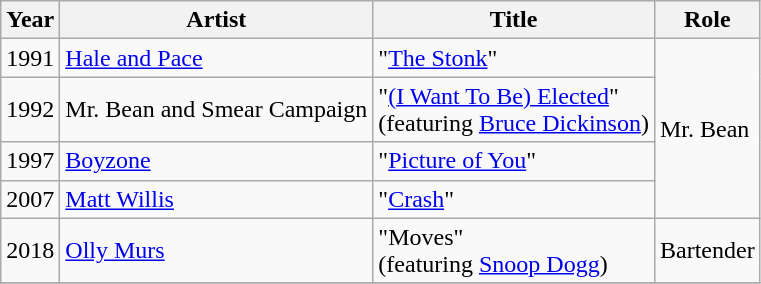<table class="wikitable">
<tr>
<th>Year</th>
<th>Artist</th>
<th>Title</th>
<th>Role</th>
</tr>
<tr>
<td>1991</td>
<td><a href='#'>Hale and Pace</a></td>
<td>"<a href='#'>The Stonk</a>"</td>
<td rowspan="4">Mr. Bean</td>
</tr>
<tr>
<td>1992</td>
<td>Mr. Bean and Smear Campaign</td>
<td>"<a href='#'>(I Want To Be) Elected</a>"<br><span>(featuring <a href='#'>Bruce Dickinson</a>)</span></td>
</tr>
<tr>
<td>1997</td>
<td><a href='#'>Boyzone</a></td>
<td>"<a href='#'>Picture of You</a>"</td>
</tr>
<tr>
<td>2007</td>
<td><a href='#'>Matt Willis</a></td>
<td>"<a href='#'>Crash</a>"</td>
</tr>
<tr>
<td>2018</td>
<td><a href='#'>Olly Murs</a></td>
<td>"Moves"<br><span>(featuring <a href='#'>Snoop Dogg</a>)</span></td>
<td>Bartender</td>
</tr>
<tr>
</tr>
</table>
